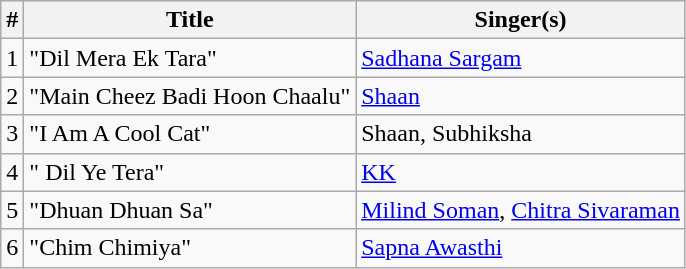<table class="wikitable">
<tr>
<th>#</th>
<th>Title</th>
<th>Singer(s)</th>
</tr>
<tr>
<td>1</td>
<td>"Dil Mera Ek Tara"</td>
<td><a href='#'>Sadhana Sargam</a></td>
</tr>
<tr>
<td>2</td>
<td>"Main Cheez Badi Hoon Chaalu"</td>
<td><a href='#'>Shaan</a></td>
</tr>
<tr>
<td>3</td>
<td>"I Am A Cool Cat"</td>
<td>Shaan, Subhiksha</td>
</tr>
<tr>
<td>4</td>
<td>" Dil Ye Tera"</td>
<td><a href='#'>KK</a></td>
</tr>
<tr>
<td>5</td>
<td>"Dhuan Dhuan Sa"</td>
<td><a href='#'>Milind Soman</a>, <a href='#'>Chitra Sivaraman</a></td>
</tr>
<tr>
<td>6</td>
<td>"Chim Chimiya"</td>
<td><a href='#'>Sapna Awasthi</a></td>
</tr>
</table>
